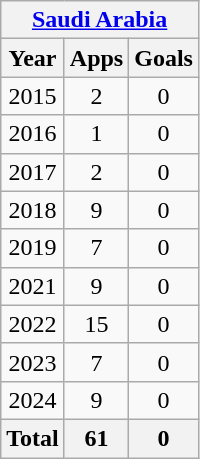<table class="wikitable" style="text-align:center">
<tr>
<th colspan=3><a href='#'>Saudi Arabia</a></th>
</tr>
<tr>
<th>Year</th>
<th>Apps</th>
<th>Goals</th>
</tr>
<tr>
<td>2015</td>
<td>2</td>
<td>0</td>
</tr>
<tr>
<td>2016</td>
<td>1</td>
<td>0</td>
</tr>
<tr>
<td>2017</td>
<td>2</td>
<td>0</td>
</tr>
<tr>
<td>2018</td>
<td>9</td>
<td>0</td>
</tr>
<tr>
<td>2019</td>
<td>7</td>
<td>0</td>
</tr>
<tr>
<td>2021</td>
<td>9</td>
<td>0</td>
</tr>
<tr>
<td>2022</td>
<td>15</td>
<td>0</td>
</tr>
<tr>
<td>2023</td>
<td>7</td>
<td>0</td>
</tr>
<tr>
<td>2024</td>
<td>9</td>
<td>0</td>
</tr>
<tr>
<th>Total</th>
<th>61</th>
<th>0</th>
</tr>
</table>
